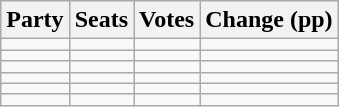<table class="wikitable" style="text-align:right;">
<tr>
<th>Party</th>
<th>Seats</th>
<th>Votes</th>
<th colspan="3">Change (pp)</th>
</tr>
<tr>
<td style="text-align:left;"></td>
<td></td>
<td></td>
<td></td>
</tr>
<tr>
<td style="text-align:left;"></td>
<td></td>
<td></td>
<td></td>
</tr>
<tr>
<td style="text-align:left;"></td>
<td></td>
<td></td>
<td></td>
</tr>
<tr>
<td style="text-align:left;"></td>
<td></td>
<td></td>
<td></td>
</tr>
<tr>
<td style="text-align:left;"></td>
<td></td>
<td></td>
<td></td>
</tr>
<tr>
<td style="text-align:left;"></td>
<td></td>
<td></td>
<td></td>
</tr>
</table>
